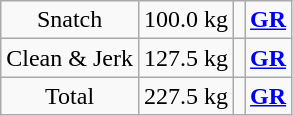<table class = "wikitable" style="text-align:center;">
<tr>
<td>Snatch</td>
<td>100.0 kg</td>
<td align=left></td>
<td><strong><a href='#'>GR</a></strong></td>
</tr>
<tr>
<td>Clean & Jerk</td>
<td>127.5 kg</td>
<td align=left></td>
<td><strong><a href='#'>GR</a></strong></td>
</tr>
<tr>
<td>Total</td>
<td>227.5 kg</td>
<td align=left></td>
<td><strong><a href='#'>GR</a></strong></td>
</tr>
</table>
